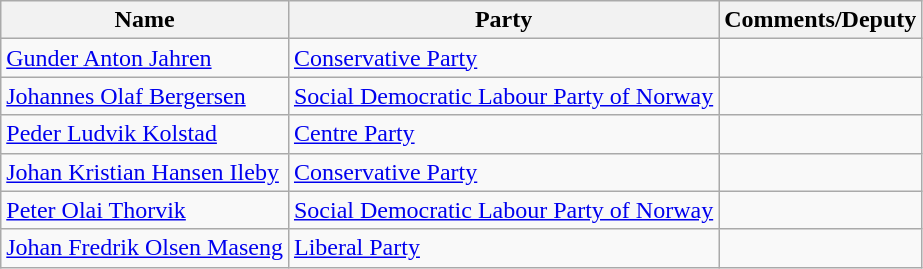<table class="wikitable">
<tr>
<th>Name</th>
<th>Party</th>
<th>Comments/Deputy</th>
</tr>
<tr>
<td><a href='#'>Gunder Anton Jahren</a></td>
<td><a href='#'>Conservative Party</a></td>
<td></td>
</tr>
<tr>
<td><a href='#'>Johannes Olaf Bergersen</a></td>
<td><a href='#'>Social Democratic Labour Party of Norway</a></td>
<td></td>
</tr>
<tr>
<td><a href='#'>Peder Ludvik Kolstad</a></td>
<td><a href='#'>Centre Party</a></td>
<td></td>
</tr>
<tr>
<td><a href='#'>Johan Kristian Hansen Ileby</a></td>
<td><a href='#'>Conservative Party</a></td>
<td></td>
</tr>
<tr>
<td><a href='#'>Peter Olai Thorvik</a></td>
<td><a href='#'>Social Democratic Labour Party of Norway</a></td>
<td></td>
</tr>
<tr>
<td><a href='#'>Johan Fredrik Olsen Maseng</a></td>
<td><a href='#'>Liberal Party</a></td>
<td></td>
</tr>
</table>
